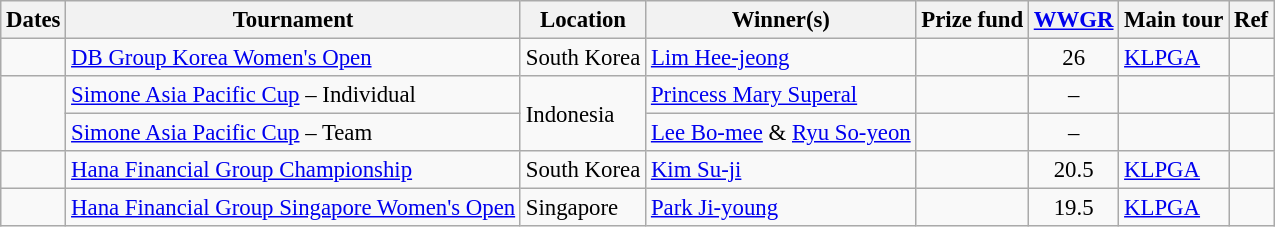<table class="wikitable" style="font-size:95%;">
<tr>
<th>Dates</th>
<th>Tournament</th>
<th>Location</th>
<th>Winner(s)</th>
<th>Prize fund</th>
<th><a href='#'>WWGR</a></th>
<th>Main tour</th>
<th>Ref</th>
</tr>
<tr>
<td></td>
<td><a href='#'>DB Group Korea Women's Open</a></td>
<td>South Korea</td>
<td> <a href='#'>Lim Hee-jeong</a></td>
<td align=right></td>
<td align=center>26</td>
<td><a href='#'>KLPGA</a></td>
<td></td>
</tr>
<tr>
<td rowspan=2></td>
<td><a href='#'>Simone Asia Pacific Cup</a> – Individual</td>
<td rowspan=2>Indonesia</td>
<td> <a href='#'>Princess Mary Superal</a></td>
<td align=right></td>
<td align=center>–</td>
<td></td>
<td></td>
</tr>
<tr>
<td><a href='#'>Simone Asia Pacific Cup</a> – Team</td>
<td> <a href='#'>Lee Bo-mee</a> & <a href='#'>Ryu So-yeon</a></td>
<td align=right></td>
<td align=center>–</td>
<td></td>
<td></td>
</tr>
<tr>
<td></td>
<td><a href='#'>Hana Financial Group Championship</a></td>
<td>South Korea</td>
<td> <a href='#'>Kim Su-ji</a></td>
<td align=right></td>
<td align=center>20.5</td>
<td><a href='#'>KLPGA</a></td>
<td></td>
</tr>
<tr>
<td></td>
<td><a href='#'>Hana Financial Group Singapore Women's Open</a></td>
<td>Singapore</td>
<td> <a href='#'>Park Ji-young</a></td>
<td align=right></td>
<td align=center>19.5</td>
<td><a href='#'>KLPGA</a></td>
<td></td>
</tr>
</table>
